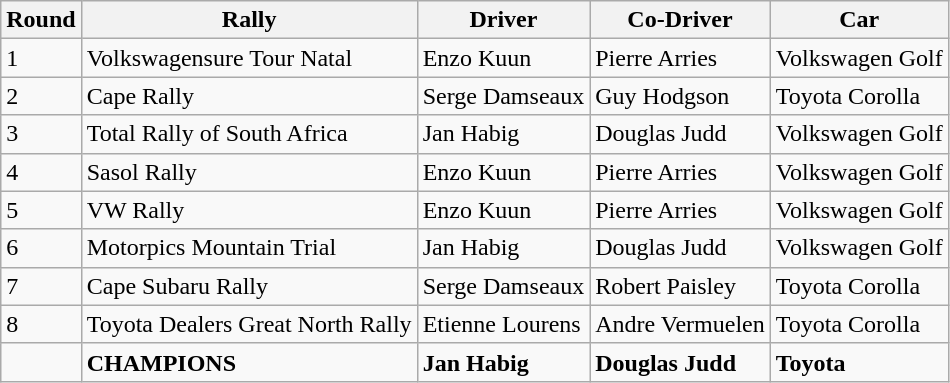<table class="wikitable">
<tr>
<th>Round</th>
<th>Rally</th>
<th>Driver</th>
<th>Co-Driver</th>
<th>Car</th>
</tr>
<tr>
<td>1</td>
<td>Volkswagensure Tour Natal</td>
<td>Enzo Kuun</td>
<td>Pierre Arries</td>
<td>Volkswagen Golf</td>
</tr>
<tr>
<td>2</td>
<td>Cape Rally</td>
<td>Serge Damseaux</td>
<td>Guy Hodgson</td>
<td>Toyota Corolla</td>
</tr>
<tr>
<td>3</td>
<td>Total Rally of South Africa</td>
<td>Jan Habig</td>
<td>Douglas Judd</td>
<td>Volkswagen Golf</td>
</tr>
<tr>
<td>4</td>
<td>Sasol Rally</td>
<td>Enzo Kuun</td>
<td>Pierre Arries</td>
<td>Volkswagen Golf</td>
</tr>
<tr>
<td>5</td>
<td>VW Rally</td>
<td>Enzo Kuun</td>
<td>Pierre Arries</td>
<td>Volkswagen Golf</td>
</tr>
<tr>
<td>6</td>
<td>Motorpics Mountain Trial</td>
<td>Jan Habig</td>
<td>Douglas Judd</td>
<td>Volkswagen Golf</td>
</tr>
<tr>
<td>7</td>
<td>Cape Subaru Rally</td>
<td>Serge Damseaux</td>
<td>Robert Paisley</td>
<td>Toyota Corolla</td>
</tr>
<tr>
<td>8</td>
<td>Toyota Dealers Great North Rally</td>
<td>Etienne Lourens</td>
<td>Andre Vermuelen</td>
<td>Toyota Corolla</td>
</tr>
<tr>
<td></td>
<td><strong>CHAMPIONS</strong></td>
<td><strong>Jan Habig</strong></td>
<td><strong>Douglas Judd</strong></td>
<td><strong>Toyota</strong></td>
</tr>
</table>
